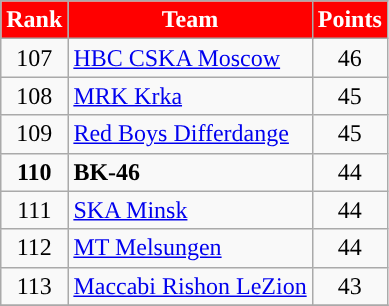<table class="wikitable" style="text-align: center">
<tr>
<th style="color:#FFFFFF; background:#FF0000">Rank</th>
<th style="color:#FFFFFF; background:#FF0000">Team</th>
<th style="color:#FFFFFF; background:#FF0000">Points</th>
</tr>
<tr>
<td>107</td>
<td align=left> <a href='#'>HBC CSKA Moscow</a></td>
<td>46</td>
</tr>
<tr>
<td>108</td>
<td align=left> <a href='#'>MRK Krka</a></td>
<td>45</td>
</tr>
<tr>
<td>109</td>
<td align=left> <a href='#'>Red Boys Differdange</a></td>
<td>45</td>
</tr>
<tr>
<td><strong>110</strong></td>
<td align=left> <strong>BK-46</strong></td>
<td>44</td>
</tr>
<tr>
<td>111</td>
<td align=left> <a href='#'>SKA Minsk</a></td>
<td>44</td>
</tr>
<tr>
<td>112</td>
<td align=left> <a href='#'>MT Melsungen</a></td>
<td>44</td>
</tr>
<tr>
<td>113</td>
<td align=left> <a href='#'>Maccabi Rishon LeZion</a></td>
<td>43</td>
</tr>
<tr>
</tr>
</table>
